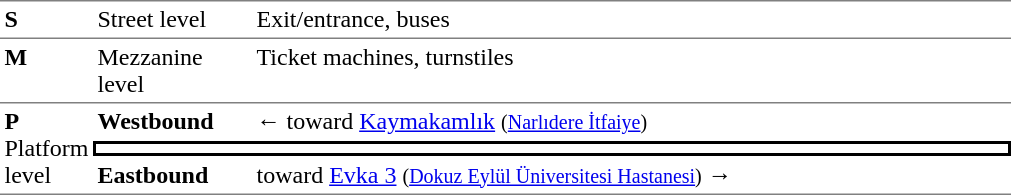<table table border=0 cellspacing=0 cellpadding=3>
<tr>
<td style="border-top:solid 1px gray;" width=50 valign=top><strong>S</strong></td>
<td style="border-top:solid 1px gray;" width=100 valign=top>Street level</td>
<td style="border-top:solid 1px gray;" width=500 valign=top>Exit/entrance, buses</td>
</tr>
<tr>
<td style="border-top:solid 1px gray;" width=50 valign=top><strong>M</strong></td>
<td style="border-top:solid 1px gray;" width=100 valign=top>Mezzanine level</td>
<td style="border-top:solid 1px gray;" width=500 valign=top>Ticket machines, turnstiles</td>
</tr>
<tr>
<td style="border-top:solid 1px gray;border-bottom:solid 1px gray;" width=50 rowspan=3 valign=top><strong>P</strong><br>Platform level</td>
<td style="border-top:solid 1px gray;" width=100><strong>Westbound</strong></td>
<td style="border-top:solid 1px gray;" width=500>←  toward <a href='#'>Kaymakamlık</a> <small>(<a href='#'>Narlıdere İtfaiye</a>)</small></td>
</tr>
<tr>
<td style="border-top:solid 2px black;border-right:solid 2px black;border-left:solid 2px black;border-bottom:solid 2px black;text-align:center;" colspan=2></td>
</tr>
<tr>
<td style="border-bottom:solid 1px gray;" width=100><strong>Eastbound</strong></td>
<td style="border-bottom:solid 1px gray;" width=500> toward <a href='#'>Evka 3</a> <small>(<a href='#'>Dokuz Eylül Üniversitesi Hastanesi</a>)</small> →</td>
</tr>
</table>
